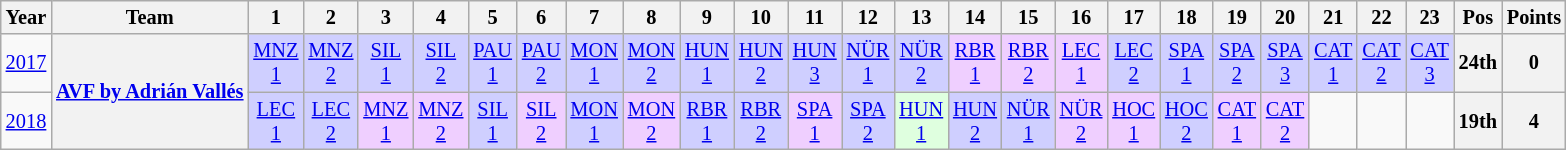<table class="wikitable" style="text-align:center; font-size:85%">
<tr>
<th>Year</th>
<th>Team</th>
<th>1</th>
<th>2</th>
<th>3</th>
<th>4</th>
<th>5</th>
<th>6</th>
<th>7</th>
<th>8</th>
<th>9</th>
<th>10</th>
<th>11</th>
<th>12</th>
<th>13</th>
<th>14</th>
<th>15</th>
<th>16</th>
<th>17</th>
<th>18</th>
<th>19</th>
<th>20</th>
<th>21</th>
<th>22</th>
<th>23</th>
<th>Pos</th>
<th>Points</th>
</tr>
<tr>
<td><a href='#'>2017</a></td>
<th rowspan="2"><a href='#'>AVF by Adrián Vallés</a></th>
<td style="background:#cfcfff;"><a href='#'>MNZ<br>1</a><br></td>
<td style="background:#cfcfff;"><a href='#'>MNZ<br>2</a><br></td>
<td style="background:#cfcfff;"><a href='#'>SIL<br>1</a><br></td>
<td style="background:#cfcfff;"><a href='#'>SIL<br>2</a><br></td>
<td style="background:#cfcfff;"><a href='#'>PAU<br>1</a><br></td>
<td style="background:#cfcfff;"><a href='#'>PAU<br>2</a><br></td>
<td style="background:#cfcfff;"><a href='#'>MON<br>1</a><br></td>
<td style="background:#cfcfff;"><a href='#'>MON<br>2</a><br></td>
<td style="background:#cfcfff;"><a href='#'>HUN<br>1</a><br></td>
<td style="background:#cfcfff;"><a href='#'>HUN<br>2</a><br></td>
<td style="background:#cfcfff;"><a href='#'>HUN<br>3</a><br></td>
<td style="background:#cfcfff;"><a href='#'>NÜR<br>1</a><br></td>
<td style="background:#cfcfff;"><a href='#'>NÜR<br>2</a><br></td>
<td style="background:#efcfff;"><a href='#'>RBR<br>1</a><br></td>
<td style="background:#efcfff;"><a href='#'>RBR<br>2</a><br></td>
<td style="background:#efcfff;"><a href='#'>LEC<br>1</a><br></td>
<td style="background:#cfcfff;"><a href='#'>LEC<br>2</a><br></td>
<td style="background:#cfcfff;"><a href='#'>SPA<br>1</a><br></td>
<td style="background:#cfcfff;"><a href='#'>SPA<br>2</a><br></td>
<td style="background:#cfcfff;"><a href='#'>SPA<br>3</a><br></td>
<td style="background:#cfcfff;"><a href='#'>CAT<br>1</a><br></td>
<td style="background:#cfcfff;"><a href='#'>CAT<br>2</a><br></td>
<td style="background:#cfcfff;"><a href='#'>CAT<br>3</a><br></td>
<th>24th</th>
<th>0</th>
</tr>
<tr>
<td><a href='#'>2018</a></td>
<td style="background:#cfcfff;"><a href='#'>LEC<br>1</a><br></td>
<td style="background:#cfcfff;"><a href='#'>LEC<br>2</a><br></td>
<td style="background:#efcfff;"><a href='#'>MNZ<br>1</a><br></td>
<td style="background:#efcfff;"><a href='#'>MNZ<br>2</a><br></td>
<td style="background:#cfcfff;"><a href='#'>SIL<br>1</a><br></td>
<td style="background:#efcfff;"><a href='#'>SIL<br>2</a><br></td>
<td style="background:#cfcfff;"><a href='#'>MON<br>1</a><br></td>
<td style="background:#efcfff;"><a href='#'>MON<br>2</a><br></td>
<td style="background:#cfcfff;"><a href='#'>RBR<br>1</a><br></td>
<td style="background:#cfcfff;"><a href='#'>RBR<br>2</a><br></td>
<td style="background:#efcfff;"><a href='#'>SPA<br>1</a><br></td>
<td style="background:#cfcfff;"><a href='#'>SPA<br>2</a><br></td>
<td style="background:#dfffdf;"><a href='#'>HUN<br>1</a><br></td>
<td style="background:#cfcfff;"><a href='#'>HUN<br>2</a><br></td>
<td style="background:#cfcfff;"><a href='#'>NÜR<br>1</a><br></td>
<td style="background:#efcfff;"><a href='#'>NÜR<br>2</a><br></td>
<td style="background:#efcfff;"><a href='#'>HOC<br>1</a><br></td>
<td style="background:#cfcfff;"><a href='#'>HOC<br>2</a><br></td>
<td style="background:#efcfff;"><a href='#'>CAT<br>1</a><br></td>
<td style="background:#efcfff;"><a href='#'>CAT<br>2</a><br></td>
<td></td>
<td></td>
<td></td>
<th>19th</th>
<th>4</th>
</tr>
</table>
